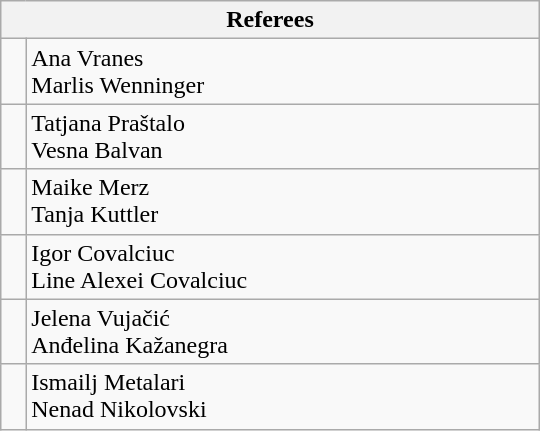<table class="wikitable" style="width: 360px;">
<tr>
<th colspan=2>Referees</th>
</tr>
<tr>
<td></td>
<td>Ana Vranes<br>Marlis Wenninger</td>
</tr>
<tr>
<td></td>
<td>Tatjana Praštalo<br>Vesna Balvan</td>
</tr>
<tr>
<td></td>
<td>Maike Merz<br>Tanja Kuttler</td>
</tr>
<tr>
<td></td>
<td>Igor Covalciuc<br>Line Alexei Covalciuc</td>
</tr>
<tr>
<td></td>
<td>Jelena Vujačić<br>Anđelina Kažanegra</td>
</tr>
<tr>
<td></td>
<td>Ismailj Metalari<br>Nenad Nikolovski</td>
</tr>
</table>
